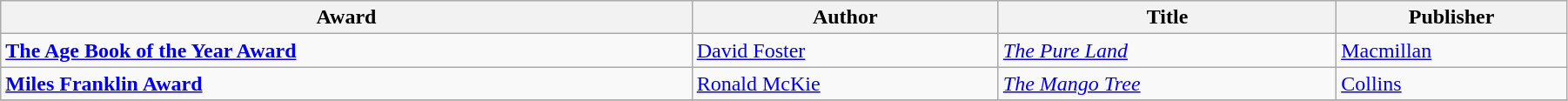<table class="wikitable" width=95%>
<tr>
<th>Award</th>
<th>Author</th>
<th>Title</th>
<th>Publisher</th>
</tr>
<tr>
<td><strong><a href='#'>The Age Book of the Year Award</a></strong></td>
<td><a href='#'>David Foster</a></td>
<td><em><a href='#'>The Pure Land</a></em></td>
<td><a href='#'>Macmillan</a></td>
</tr>
<tr>
<td><strong><a href='#'>Miles Franklin Award</a></strong></td>
<td><a href='#'>Ronald McKie</a></td>
<td><em><a href='#'>The Mango Tree</a></em></td>
<td><a href='#'>Collins</a></td>
</tr>
<tr>
</tr>
</table>
